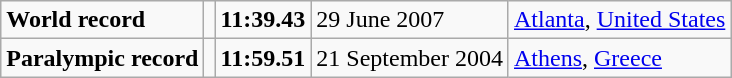<table class="wikitable">
<tr>
<td><strong>World record</strong></td>
<td></td>
<td><strong>11:39.43</strong></td>
<td>29 June 2007</td>
<td><a href='#'>Atlanta</a>, <a href='#'>United States</a></td>
</tr>
<tr>
<td><strong>Paralympic record</strong></td>
<td></td>
<td><strong>11:59.51</strong></td>
<td>21 September 2004</td>
<td><a href='#'>Athens</a>, <a href='#'>Greece</a></td>
</tr>
</table>
